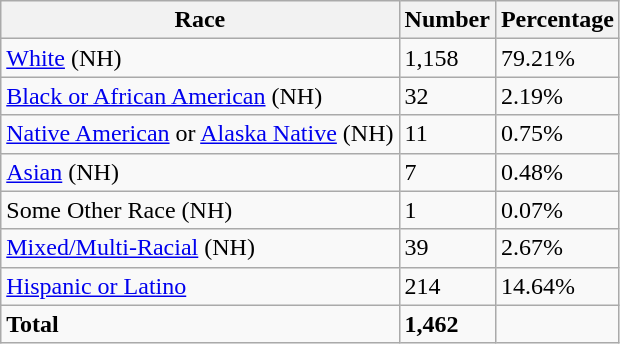<table class="wikitable">
<tr>
<th>Race</th>
<th>Number</th>
<th>Percentage</th>
</tr>
<tr>
<td><a href='#'>White</a> (NH)</td>
<td>1,158</td>
<td>79.21%</td>
</tr>
<tr>
<td><a href='#'>Black or African American</a> (NH)</td>
<td>32</td>
<td>2.19%</td>
</tr>
<tr>
<td><a href='#'>Native American</a> or <a href='#'>Alaska Native</a> (NH)</td>
<td>11</td>
<td>0.75%</td>
</tr>
<tr>
<td><a href='#'>Asian</a> (NH)</td>
<td>7</td>
<td>0.48%</td>
</tr>
<tr>
<td>Some Other Race (NH)</td>
<td>1</td>
<td>0.07%</td>
</tr>
<tr>
<td><a href='#'>Mixed/Multi-Racial</a> (NH)</td>
<td>39</td>
<td>2.67%</td>
</tr>
<tr>
<td><a href='#'>Hispanic or Latino</a></td>
<td>214</td>
<td>14.64%</td>
</tr>
<tr>
<td><strong>Total</strong></td>
<td><strong>1,462</strong></td>
<td></td>
</tr>
</table>
